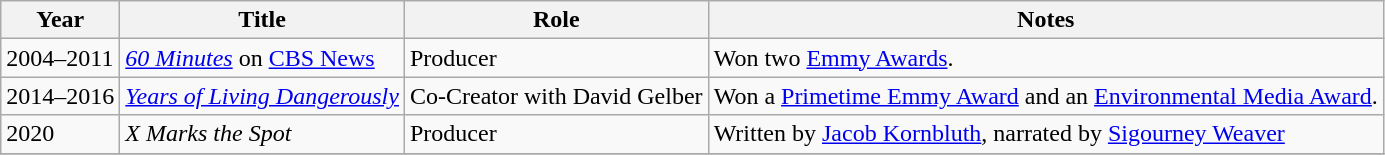<table class = "wikitable">
<tr>
<th>Year</th>
<th>Title</th>
<th>Role</th>
<th>Notes</th>
</tr>
<tr>
<td>2004–2011</td>
<td><em><a href='#'>60 Minutes</a></em> on <a href='#'>CBS News</a></td>
<td>Producer</td>
<td>Won two <a href='#'>Emmy Awards</a>.</td>
</tr>
<tr>
<td>2014–2016</td>
<td><em><a href='#'>Years of Living Dangerously</a></em></td>
<td>Co-Creator with David Gelber</td>
<td>Won a <a href='#'>Primetime Emmy Award</a> and an <a href='#'>Environmental Media Award</a>.</td>
</tr>
<tr>
<td>2020</td>
<td><em>X Marks the Spot</em></td>
<td>Producer</td>
<td>Written by <a href='#'>Jacob Kornbluth</a>, narrated by <a href='#'>Sigourney Weaver</a></td>
</tr>
<tr>
</tr>
</table>
